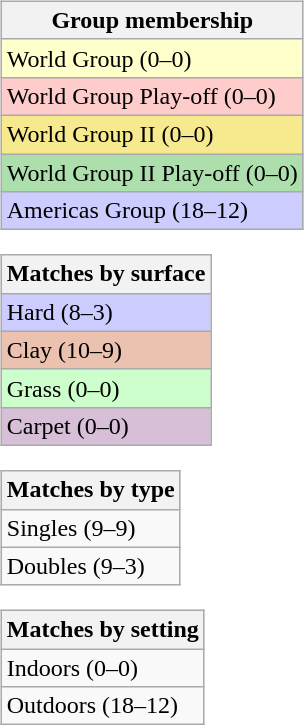<table>
<tr valign=top>
<td><br><table class=wikitable>
<tr>
<th>Group membership</th>
</tr>
<tr style="background:#ffffcc;">
<td>World Group (0–0)</td>
</tr>
<tr style="background:#ffcccc;">
<td>World Group Play-off (0–0)</td>
</tr>
<tr style="background:#F7E98E;">
<td>World Group II (0–0)</td>
</tr>
<tr style="background:#ADDFAD;">
<td>World Group II Play-off (0–0)</td>
</tr>
<tr style="background:#CCCCFF;">
<td>Americas Group (18–12)</td>
</tr>
</table>
<table class=wikitable>
<tr>
<th>Matches by surface</th>
</tr>
<tr style="background:#ccf;">
<td>Hard (8–3)</td>
</tr>
<tr style="background:#ebc2af;">
<td>Clay (10–9)</td>
</tr>
<tr style="background:#cfc;">
<td>Grass (0–0)</td>
</tr>
<tr style="background:thistle;">
<td>Carpet (0–0)</td>
</tr>
</table>
<table class=wikitable>
<tr>
<th>Matches by type</th>
</tr>
<tr>
<td>Singles (9–9)</td>
</tr>
<tr>
<td>Doubles (9–3)</td>
</tr>
</table>
<table class=wikitable>
<tr>
<th>Matches by setting</th>
</tr>
<tr>
<td>Indoors (0–0)</td>
</tr>
<tr>
<td>Outdoors (18–12)</td>
</tr>
</table>
</td>
</tr>
</table>
